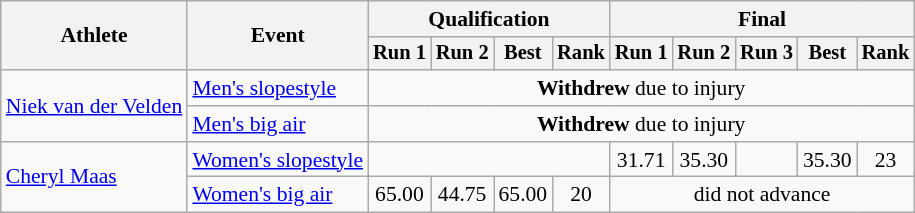<table class="wikitable" style="font-size:90%">
<tr>
<th rowspan="2">Athlete</th>
<th rowspan="2">Event</th>
<th colspan="4">Qualification</th>
<th colspan="5">Final</th>
</tr>
<tr style="font-size:95%">
<th>Run 1</th>
<th>Run 2</th>
<th>Best</th>
<th>Rank</th>
<th>Run 1</th>
<th>Run 2</th>
<th>Run 3</th>
<th>Best</th>
<th>Rank</th>
</tr>
<tr align=center>
<td align=left rowspan=2><a href='#'>Niek van der Velden</a></td>
<td align=left><a href='#'>Men's slopestyle</a></td>
<td colspan=10><strong>Withdrew</strong> due to injury</td>
</tr>
<tr align=center>
<td align=left><a href='#'>Men's big air</a></td>
<td colspan=10><strong>Withdrew</strong> due to injury</td>
</tr>
<tr align=center>
<td align=left rowspan=2><a href='#'>Cheryl Maas</a></td>
<td align=left><a href='#'>Women's slopestyle</a></td>
<td colspan=4></td>
<td>31.71</td>
<td>35.30</td>
<td></td>
<td>35.30</td>
<td>23</td>
</tr>
<tr align=center>
<td align=left><a href='#'>Women's big air</a></td>
<td>65.00</td>
<td>44.75</td>
<td>65.00</td>
<td>20</td>
<td colspan=5>did not advance</td>
</tr>
</table>
